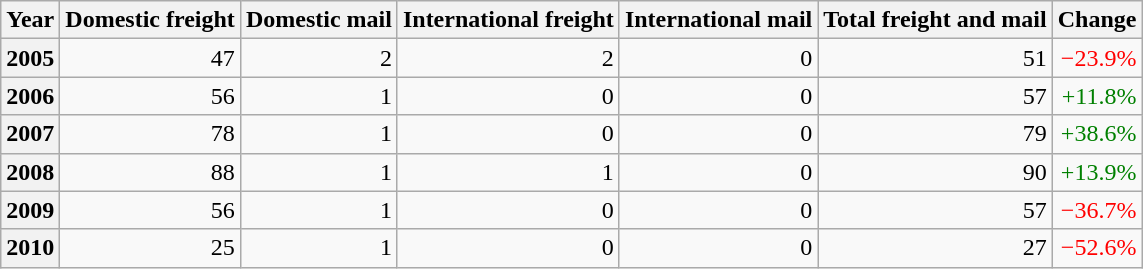<table class="wikitable" style="text-align: right;">
<tr>
<th>Year</th>
<th>Domestic freight</th>
<th>Domestic mail</th>
<th>International freight</th>
<th>International mail</th>
<th>Total freight and mail</th>
<th>Change</th>
</tr>
<tr>
<th>2005</th>
<td>47</td>
<td>2</td>
<td>2</td>
<td>0</td>
<td>51</td>
<td style="color:red">−23.9% </td>
</tr>
<tr>
<th>2006</th>
<td>56</td>
<td>1</td>
<td>0</td>
<td>0</td>
<td>57</td>
<td style="color:green">+11.8% </td>
</tr>
<tr>
<th>2007</th>
<td>78</td>
<td>1</td>
<td>0</td>
<td>0</td>
<td>79</td>
<td style="color:green">+38.6% </td>
</tr>
<tr>
<th>2008</th>
<td>88</td>
<td>1</td>
<td>1</td>
<td>0</td>
<td>90</td>
<td style="color:green">+13.9% </td>
</tr>
<tr>
<th>2009</th>
<td>56</td>
<td>1</td>
<td>0</td>
<td>0</td>
<td>57</td>
<td style="color:red">−36.7% </td>
</tr>
<tr>
<th>2010</th>
<td>25</td>
<td>1</td>
<td>0</td>
<td>0</td>
<td>27</td>
<td style="color:red">−52.6% </td>
</tr>
</table>
